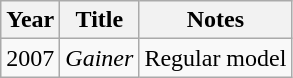<table class="wikitable">
<tr>
<th>Year</th>
<th>Title</th>
<th>Notes</th>
</tr>
<tr>
<td>2007</td>
<td><em>Gainer</em></td>
<td>Regular model</td>
</tr>
</table>
